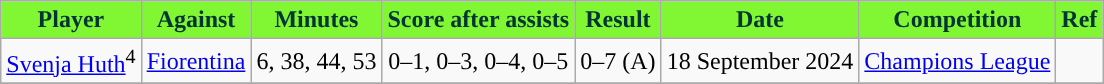<table class="wikitable">
<tr>
<th style="background:#81F733; color:#003333; ">Player</th>
<th style="background:#81F733; color:#003333; ">Against</th>
<th style="background:#81F733; color:#003333; text-align:center; ">Minutes</th>
<th style="background:#81F733; color:#003333; text-align:center; ">Score after assists</th>
<th style="background:#81F733; color:#003333; text-align:center; ">Result</th>
<th style="background:#81F733; color:#003333; ">Date</th>
<th style="background:#81F733; color:#003333; text-align:center; ">Competition</th>
<th style="background:#81F733; color:#003333; ">Ref</th>
</tr>
<tr>
<td> <a href='#'>Svenja Huth</a><sup>4</sup></td>
<td><a href='#'>Fiorentina</a></td>
<td style="text-align:center">6, 38, 44, 53</td>
<td style="text-align:center">0–1, 0–3, 0–4, 0–5</td>
<td style="text-align:center">0–7 (A)</td>
<td>18 September 2024</td>
<td><a href='#'>Champions League</a></td>
<td></td>
</tr>
<tr>
</tr>
</table>
